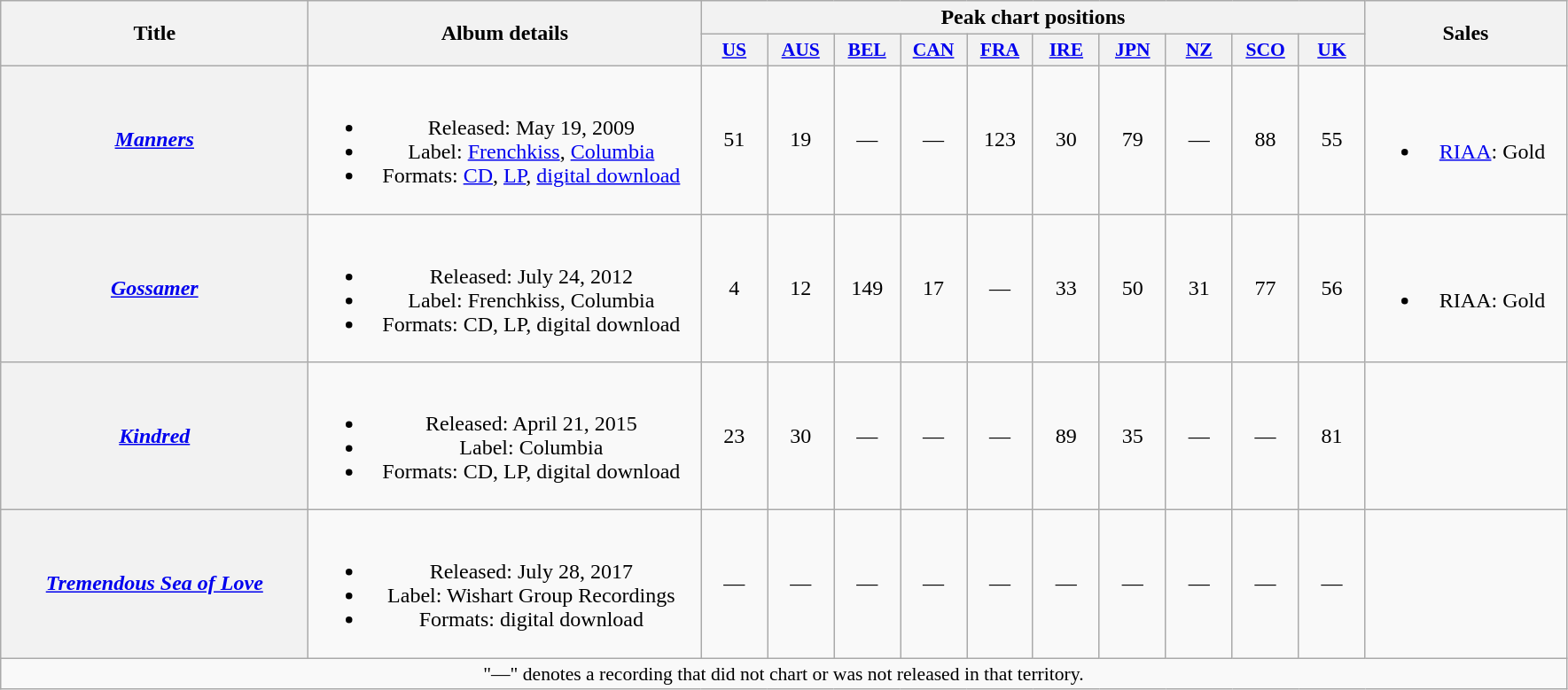<table class="wikitable plainrowheaders" style="text-align:center;">
<tr>
<th scope="col" rowspan="2" style="width:14em;">Title</th>
<th scope="col" rowspan="2" style="width:18em;">Album details</th>
<th scope="col" colspan="10">Peak chart positions</th>
<th scope="col" rowspan="2" style="width:9em;">Sales</th>
</tr>
<tr>
<th scope="col" style="width:3em;font-size:90%;"><a href='#'>US</a><br></th>
<th scope="col" style="width:3em;font-size:90%;"><a href='#'>AUS</a><br></th>
<th scope="col" style="width:3em;font-size:90%;"><a href='#'>BEL</a><br></th>
<th scope="col" style="width:3em;font-size:90%;"><a href='#'>CAN</a><br></th>
<th scope="col" style="width:3em;font-size:90%;"><a href='#'>FRA</a><br></th>
<th scope="col" style="width:3em;font-size:90%;"><a href='#'>IRE</a><br></th>
<th scope="col" style="width:3em;font-size:90%;"><a href='#'>JPN</a><br></th>
<th scope="col" style="width:3em;font-size:90%;"><a href='#'>NZ</a><br></th>
<th scope="col" style="width:3em;font-size:90%;"><a href='#'>SCO</a><br></th>
<th scope="col" style="width:3em;font-size:90%;"><a href='#'>UK</a><br></th>
</tr>
<tr>
<th scope="row"><em><a href='#'>Manners</a></em></th>
<td><br><ul><li>Released: May 19, 2009</li><li>Label: <a href='#'>Frenchkiss</a>, <a href='#'>Columbia</a></li><li>Formats: <a href='#'>CD</a>, <a href='#'>LP</a>, <a href='#'>digital download</a></li></ul></td>
<td>51</td>
<td>19</td>
<td>—</td>
<td>—</td>
<td>123</td>
<td>30</td>
<td>79</td>
<td>—</td>
<td>88</td>
<td>55</td>
<td><br><ul><li><a href='#'>RIAA</a>: Gold</li></ul></td>
</tr>
<tr>
<th scope="row"><em><a href='#'>Gossamer</a></em></th>
<td><br><ul><li>Released: July 24, 2012</li><li>Label: Frenchkiss, Columbia</li><li>Formats: CD, LP, digital download</li></ul></td>
<td>4</td>
<td>12</td>
<td>149</td>
<td>17</td>
<td>—</td>
<td>33</td>
<td>50</td>
<td>31</td>
<td>77</td>
<td>56</td>
<td><br><ul><li>RIAA: Gold</li></ul></td>
</tr>
<tr>
<th scope="row"><em><a href='#'>Kindred</a></em></th>
<td><br><ul><li>Released: April 21, 2015</li><li>Label: Columbia</li><li>Formats: CD, LP, digital download</li></ul></td>
<td>23</td>
<td>30</td>
<td>—</td>
<td>—</td>
<td>—</td>
<td>89</td>
<td>35</td>
<td>—</td>
<td>—</td>
<td>81</td>
<td></td>
</tr>
<tr>
<th scope="row"><em><a href='#'>Tremendous Sea of Love</a></em></th>
<td><br><ul><li>Released: July 28, 2017</li><li>Label: Wishart Group Recordings</li><li>Formats: digital download</li></ul></td>
<td>—</td>
<td>—</td>
<td>—</td>
<td>—</td>
<td>—</td>
<td>—</td>
<td>—</td>
<td>—</td>
<td>—</td>
<td>—</td>
<td></td>
</tr>
<tr>
<td colspan="15" style="font-size:90%">"—" denotes a recording that did not chart or was not released in that territory.</td>
</tr>
</table>
